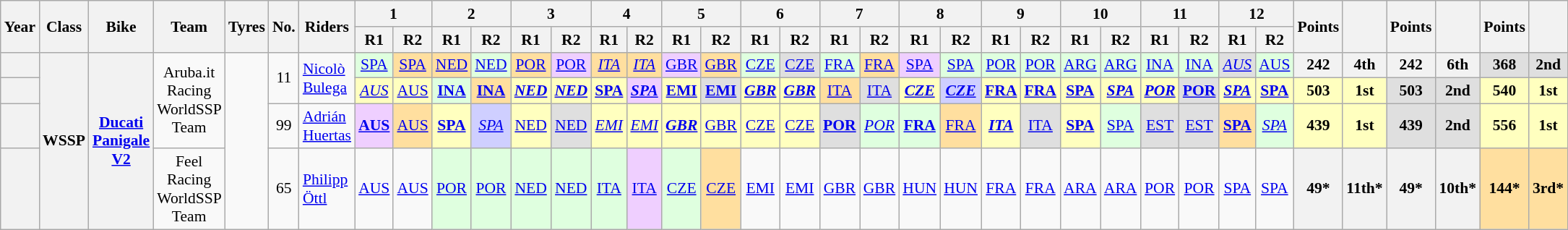<table class="wikitable" style="text-align:center; font-size:90%;">
<tr>
<th rowspan="2">Year</th>
<th rowspan="2">Class</th>
<th rowspan="2">Bike</th>
<th rowspan="2">Team</th>
<th rowspan="2">Tyres</th>
<th rowspan="2">No.</th>
<th rowspan="2">Riders</th>
<th colspan="2">1</th>
<th colspan="2">2</th>
<th colspan="2">3</th>
<th colspan="2">4</th>
<th colspan="2">5</th>
<th colspan="2">6</th>
<th colspan="2">7</th>
<th colspan="2">8</th>
<th colspan="2">9</th>
<th colspan="2">10</th>
<th colspan="2">11</th>
<th colspan="2">12</th>
<th rowspan="2">Points</th>
<th rowspan="2"></th>
<th rowspan="2">Points</th>
<th rowspan="2"></th>
<th rowspan="2">Points</th>
<th rowspan="2"></th>
</tr>
<tr>
<th>R1</th>
<th>R2</th>
<th>R1</th>
<th>R2</th>
<th>R1</th>
<th>R2</th>
<th>R1</th>
<th>R2</th>
<th>R1</th>
<th>R2</th>
<th>R1</th>
<th>R2</th>
<th>R1</th>
<th>R2</th>
<th>R1</th>
<th>R2</th>
<th>R1</th>
<th>R2</th>
<th>R1</th>
<th>R2</th>
<th>R1</th>
<th>R2</th>
<th>R1</th>
<th>R2</th>
</tr>
<tr>
<th></th>
<th rowspan="4">WSSP</th>
<th rowspan="4"><a href='#'>Ducati Panigale V2</a></th>
<td rowspan="3">Aruba.it Racing WorldSSP Team</td>
<td rowspan="4"></td>
<td rowspan="2">11</td>
<td rowspan="2" style="text-align:left;"> <a href='#'>Nicolò Bulega</a></td>
<td style="background:#dfffdf;"><a href='#'>SPA</a><br></td>
<td style="background:#ffdf9f;"><a href='#'>SPA</a><br></td>
<td style="background:#ffdf9f;"><a href='#'>NED</a><br></td>
<td style="background:#dfffdf;"><a href='#'>NED</a><br></td>
<td style="background:#ffdf9f;"><a href='#'>POR</a><br></td>
<td style="background:#efcfff;"><a href='#'>POR</a><br></td>
<td style="background:#ffdf9f;"><em><a href='#'>ITA</a></em><br></td>
<td style="background:#ffdf9f;"><em><a href='#'>ITA</a></em><br></td>
<td style="background:#efcfff;"><a href='#'>GBR</a><br></td>
<td style="background:#ffdf9f;"><a href='#'>GBR</a><br></td>
<td style="background:#dfffdf;"><a href='#'>CZE</a><br></td>
<td style="background:#dfdfdf;"><a href='#'>CZE</a><br></td>
<td style="background:#dfffdf;"><a href='#'>FRA</a><br></td>
<td style="background:#ffdf9f;"><a href='#'>FRA</a><br></td>
<td style="background:#efcfff;"><a href='#'>SPA</a><br></td>
<td style="background:#dfffdf;"><a href='#'>SPA</a><br></td>
<td style="background:#dfffdf;"><a href='#'>POR</a><br></td>
<td style="background:#dfffdf;"><a href='#'>POR</a><br></td>
<td style="background:#dfffdf;"><a href='#'>ARG</a><br></td>
<td style="background:#dfffdf;"><a href='#'>ARG</a><br></td>
<td style="background:#dfffdf;"><a href='#'>INA</a><br></td>
<td style="background:#dfffdf;"><a href='#'>INA</a><br></td>
<td style="background:#dfdfdf;"><em><a href='#'>AUS</a></em><br></td>
<td style="background:#dfffdf;"><a href='#'>AUS</a><br></td>
<th>242</th>
<th>4th</th>
<th>242</th>
<th>6th</th>
<th style="background:#dfdfdf;">368</th>
<th style="background:#dfdfdf;">2nd</th>
</tr>
<tr>
<th></th>
<td style="background:#ffffbf;"><em><a href='#'>AUS</a></em><br></td>
<td style="background:#ffffbf;"><a href='#'>AUS</a><br></td>
<td style="background:#dfffdf;"><strong><a href='#'>INA</a></strong><br></td>
<td style="background:#ffdf9f;"><strong><a href='#'>INA</a></strong><br></td>
<td style="background:#ffffbf;"><strong><em><a href='#'>NED</a></em></strong><br></td>
<td style="background:#ffffbf;"><strong><em><a href='#'>NED</a></em></strong><br></td>
<td style="background:#ffffbf;"><strong><a href='#'>SPA</a></strong><br></td>
<td style="background:#efcfff;"><strong><em><a href='#'>SPA</a></em></strong><br></td>
<td style="background:#ffffbf;"><strong><a href='#'>EMI</a></strong><br></td>
<td style="background:#dfdfdf;"><strong><a href='#'>EMI</a></strong><br></td>
<td style="background:#ffffbf;"><strong><em><a href='#'>GBR</a></em></strong><br></td>
<td style="background:#ffffbf;"><strong><em><a href='#'>GBR</a></em></strong><br></td>
<td style="background:#ffdf9f;"><a href='#'>ITA</a><br></td>
<td style="background:#dfdfdf;"><a href='#'>ITA</a><br></td>
<td style="background:#ffffbf;"><strong><em><a href='#'>CZE</a></em></strong><br></td>
<td style="background:#cfcfff;"><strong><em><a href='#'>CZE</a></em></strong><br></td>
<td style="background:#ffffbf;"><strong><a href='#'>FRA</a></strong><br></td>
<td style="background:#ffffbf;"><strong><a href='#'>FRA</a></strong><br></td>
<td style="background:#ffffbf;"><strong><a href='#'>SPA</a></strong><br></td>
<td style="background:#ffffbf;"><strong><em><a href='#'>SPA</a></em></strong><br></td>
<td style="background:#ffffbf;"><strong><em><a href='#'>POR</a></em></strong><br></td>
<td style="background:#dfdfdf;"><strong><a href='#'>POR</a></strong><br></td>
<td style="background:#ffffbf;"><strong><em><a href='#'>SPA</a></em></strong><br></td>
<td style="background:#ffffbf;"><strong><a href='#'>SPA</a></strong><br></td>
<th style="background:#ffffbf;">503</th>
<th style="background:#ffffbf;">1st</th>
<th style="background:#dfdfdf;">503</th>
<th style="background:#dfdfdf;">2nd</th>
<th style="background:#ffffbf;">540</th>
<th style="background:#ffffbf;">1st</th>
</tr>
<tr>
<th></th>
<td>99</td>
<td style="text-align:left;"> <a href='#'>Adrián Huertas</a></td>
<td style="background:#EFCFFF;"><strong><a href='#'>AUS</a></strong><br></td>
<td style="background:#FFDF9F;"><a href='#'>AUS</a><br></td>
<td style="background:#FFFFBF;"><strong><a href='#'>SPA</a></strong><br></td>
<td style="background:#CFCFFF;"><em><a href='#'>SPA</a></em><br></td>
<td style="background:#FFFFBF;"><a href='#'>NED</a><br></td>
<td style="background:#DFDFDF;"><a href='#'>NED</a><br></td>
<td style="background:#FFFFBF;"><em><a href='#'>EMI</a></em><br></td>
<td style="background:#FFFFBF;"><em><a href='#'>EMI</a></em><br></td>
<td style="background:#FFFFBF;"><strong><em><a href='#'>GBR</a></em></strong><br></td>
<td style="background:#FFFFBF;"><a href='#'>GBR</a><br></td>
<td style="background:#FFFFBF;"><a href='#'>CZE</a><br></td>
<td style="background:#FFFFBF;"><a href='#'>CZE</a><br></td>
<td style="background:#DFDFDF;"><strong><a href='#'>POR</a></strong><br></td>
<td style="background:#DFFFDF;"><em><a href='#'>POR</a></em><br></td>
<td style="background:#DFFFDF;"><strong><a href='#'>FRA</a></strong><br></td>
<td style="background:#FFDF9F;"><a href='#'>FRA</a><br></td>
<td style="background:#FFFFBF;"><strong><em><a href='#'>ITA</a></em></strong><br></td>
<td style="background:#DFDFDF;"><a href='#'>ITA</a><br></td>
<td style="background:#FFFFBF;"><strong><a href='#'>SPA</a></strong><br></td>
<td style="background:#DFFFDF;"><a href='#'>SPA</a><br></td>
<td style="background:#DFDFDF;"><a href='#'>EST</a><br></td>
<td style="background:#DFDFDF;"><a href='#'>EST</a><br></td>
<td style="background:#FFDF9F;"><strong><a href='#'>SPA</a></strong><br></td>
<td style="background:#DFFFDF;"><em><a href='#'>SPA</a></em><br></td>
<th style="background:#FFFFBF;">439</th>
<th style="background:#FFFFBF;">1st</th>
<th style="background:#DFDFDF;">439</th>
<th style="background:#DFDFDF;">2nd</th>
<th style="background:#FFFFBF;">556</th>
<th style="background:#FFFFBF;">1st</th>
</tr>
<tr>
<th></th>
<td>Feel Racing WorldSSP Team</td>
<td>65</td>
<td style="text-align:left;"> <a href='#'>Philipp Öttl</a></td>
<td><a href='#'>AUS</a></td>
<td><a href='#'>AUS</a></td>
<td style="background:#DFFFDF;"><a href='#'>POR</a><br></td>
<td style="background:#DFFFDF;"><a href='#'>POR</a><br></td>
<td style="background:#DFFFDF;"><a href='#'>NED</a><br></td>
<td style="background:#DFFFDF;"><a href='#'>NED</a><br></td>
<td style="background:#DFFFDF;"><a href='#'>ITA</a><br></td>
<td style="background:#EFCFFF;"><a href='#'>ITA</a><br></td>
<td style="background:#DFFFDF;"><a href='#'>CZE</a><br></td>
<td style="background:#FFDF9F;"><a href='#'>CZE</a><br></td>
<td style="background:#;"><a href='#'>EMI</a><br></td>
<td style="background:#;"><a href='#'>EMI</a><br></td>
<td style="background:#;"><a href='#'>GBR</a><br></td>
<td style="background:#;"><a href='#'>GBR</a><br></td>
<td style="background:#;"><a href='#'>HUN</a><br></td>
<td style="background:#;"><a href='#'>HUN</a><br></td>
<td style="background:#;"><a href='#'>FRA</a><br></td>
<td style="background:#;"><a href='#'>FRA</a><br></td>
<td style="background:#;"><a href='#'>ARA</a><br></td>
<td style="background:#;"><a href='#'>ARA</a><br></td>
<td style="background:#;"><a href='#'>POR</a><br></td>
<td style="background:#;"><a href='#'>POR</a><br></td>
<td style="background:#;"><a href='#'>SPA</a><br></td>
<td style="background:#;"><a href='#'>SPA</a><br></td>
<th>49*</th>
<th>11th*</th>
<th>49*</th>
<th>10th*</th>
<th style="background:#FFDF9F;">144*</th>
<th style="background:#FFDF9F;">3rd*</th>
</tr>
</table>
